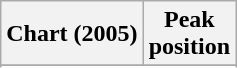<table class="wikitable sortable plainrowheaders" style="text-align:center">
<tr>
<th scope="col">Chart (2005)</th>
<th scope="col">Peak<br>position</th>
</tr>
<tr>
</tr>
<tr>
</tr>
<tr>
</tr>
</table>
